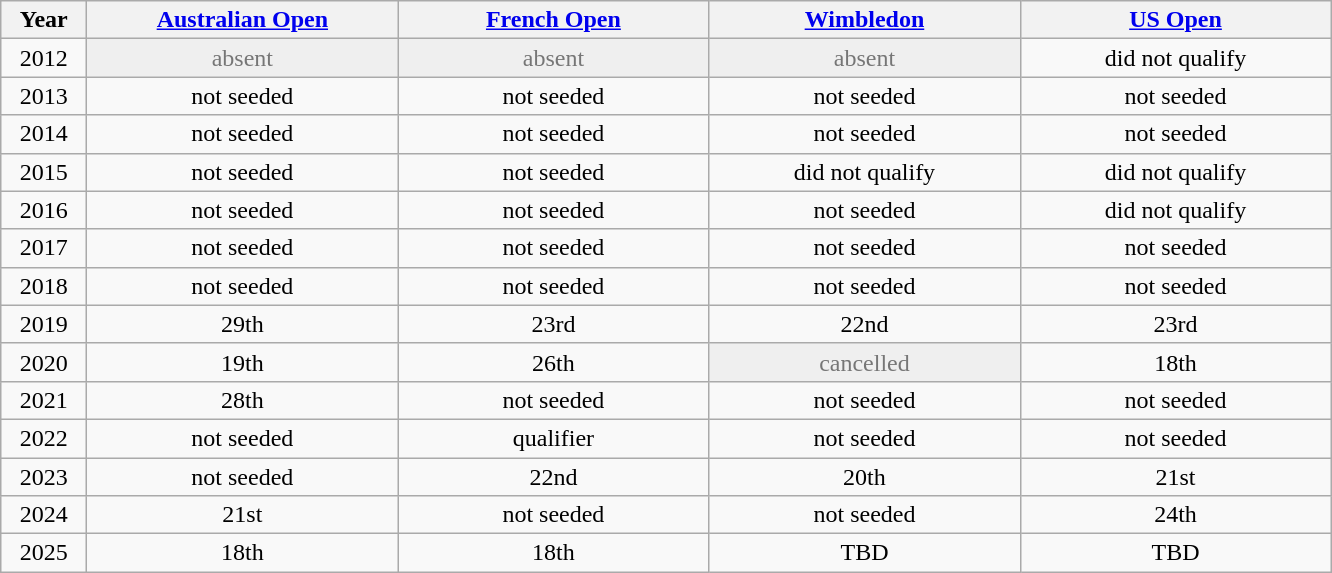<table class="wikitable" style="text-align:center">
<tr>
<th width="50">Year</th>
<th width="200"><a href='#'>Australian Open</a></th>
<th width="200"><a href='#'>French Open</a></th>
<th width="200"><a href='#'>Wimbledon</a></th>
<th width="200"><a href='#'>US Open</a></th>
</tr>
<tr>
<td>2012</td>
<td bgcolor="efefef" style="color:#767676">absent</td>
<td bgcolor="efefef" style="color:#767676">absent</td>
<td bgcolor="efefef" style="color:#767676">absent</td>
<td>did not qualify</td>
</tr>
<tr>
<td>2013</td>
<td>not seeded</td>
<td>not seeded</td>
<td>not seeded</td>
<td>not seeded</td>
</tr>
<tr>
<td>2014</td>
<td>not seeded</td>
<td>not seeded</td>
<td>not seeded</td>
<td>not seeded</td>
</tr>
<tr>
<td>2015</td>
<td>not seeded</td>
<td>not seeded</td>
<td>did not qualify</td>
<td>did not qualify</td>
</tr>
<tr>
<td>2016</td>
<td>not seeded</td>
<td>not seeded</td>
<td>not seeded</td>
<td>did not qualify</td>
</tr>
<tr>
<td>2017</td>
<td>not seeded</td>
<td>not seeded</td>
<td>not seeded</td>
<td>not seeded</td>
</tr>
<tr>
<td>2018</td>
<td>not seeded</td>
<td>not seeded</td>
<td>not seeded</td>
<td>not seeded</td>
</tr>
<tr>
<td>2019</td>
<td>29th</td>
<td>23rd</td>
<td>22nd</td>
<td>23rd</td>
</tr>
<tr>
<td>2020</td>
<td>19th</td>
<td>26th</td>
<td bgcolor="efefef" style="color:#767676">cancelled</td>
<td>18th</td>
</tr>
<tr>
<td>2021</td>
<td>28th</td>
<td>not seeded</td>
<td>not seeded</td>
<td>not seeded</td>
</tr>
<tr>
<td>2022</td>
<td>not seeded</td>
<td>qualifier</td>
<td>not seeded</td>
<td>not seeded</td>
</tr>
<tr>
<td>2023</td>
<td>not seeded</td>
<td>22nd</td>
<td>20th</td>
<td>21st</td>
</tr>
<tr>
<td>2024</td>
<td>21st</td>
<td>not seeded</td>
<td>not seeded</td>
<td>24th</td>
</tr>
<tr>
<td>2025</td>
<td>18th</td>
<td>18th</td>
<td>TBD</td>
<td>TBD</td>
</tr>
</table>
